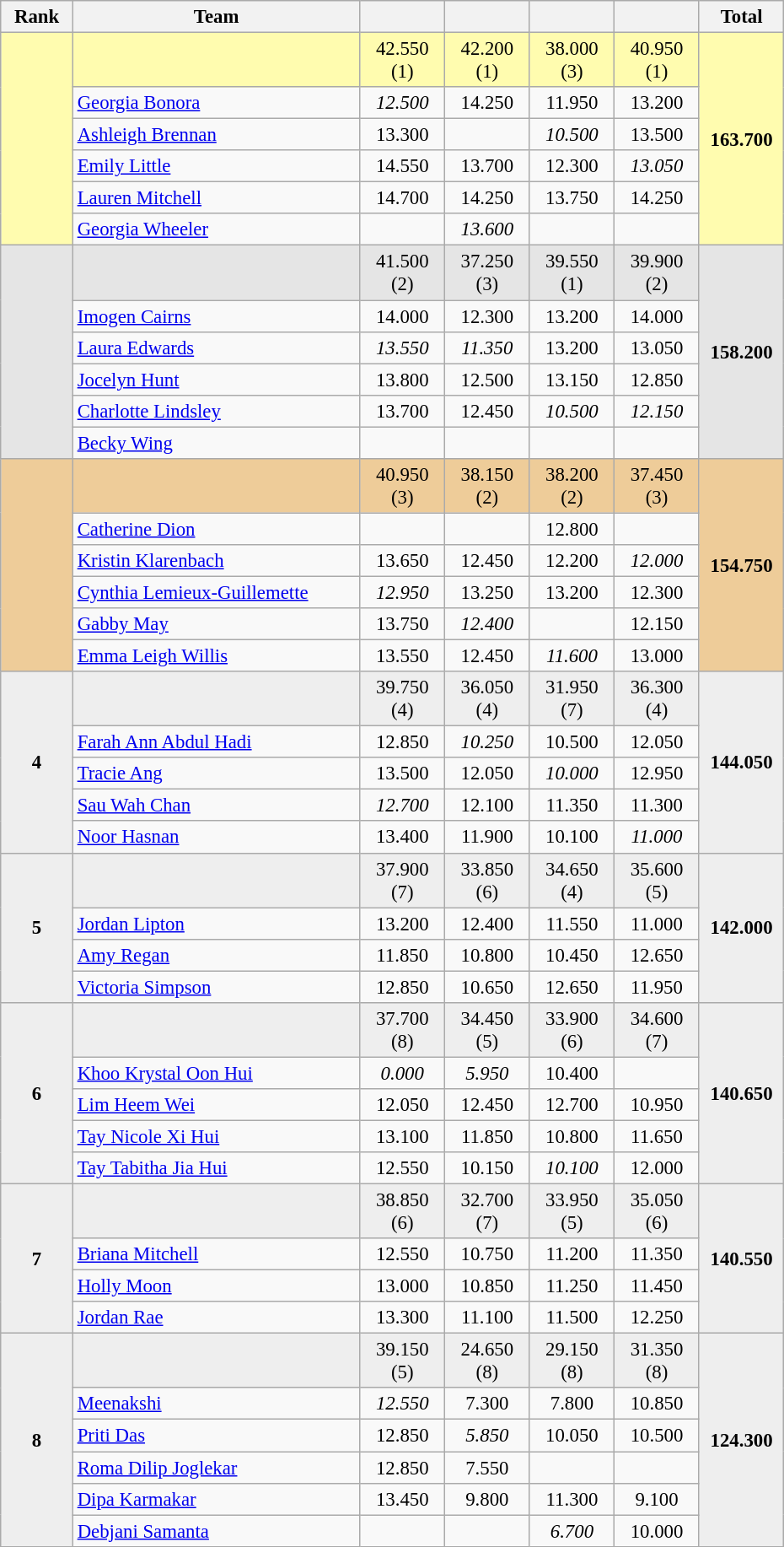<table class="wikitable" style="text-align:center; font-size:95%">
<tr>
<th scope="col" style="width:50px;">Rank</th>
<th scope="col" style="width:220px;">Team</th>
<th scope="col" style="width:60px;"></th>
<th scope="col" style="width:60px;"></th>
<th scope="col" style="width:60px;"></th>
<th scope="col" style="width:60px;"></th>
<th scope="col" style="width:60px;">Total</th>
</tr>
<tr style="background:#fffcaf;">
<td rowspan=6></td>
<td style="text-align:left;"><strong></strong></td>
<td>42.550 (1)</td>
<td>42.200 (1)</td>
<td>38.000 (3)</td>
<td>40.950 (1)</td>
<td rowspan=6><strong>163.700</strong></td>
</tr>
<tr>
<td style="text-align:left;"><a href='#'>Georgia Bonora</a></td>
<td><em>12.500</em></td>
<td>14.250</td>
<td>11.950</td>
<td>13.200</td>
</tr>
<tr>
<td style="text-align:left;"><a href='#'>Ashleigh Brennan</a></td>
<td>13.300</td>
<td></td>
<td><em>10.500</em></td>
<td>13.500</td>
</tr>
<tr>
<td style="text-align:left;"><a href='#'>Emily Little</a></td>
<td>14.550</td>
<td>13.700</td>
<td>12.300</td>
<td><em>13.050</em></td>
</tr>
<tr>
<td style="text-align:left;"><a href='#'>Lauren Mitchell</a></td>
<td>14.700</td>
<td>14.250</td>
<td>13.750</td>
<td>14.250</td>
</tr>
<tr>
<td style="text-align:left;"><a href='#'>Georgia Wheeler</a></td>
<td></td>
<td><em>13.600</em></td>
<td></td>
<td></td>
</tr>
<tr style="background:#e5e5e5;">
<td rowspan=6></td>
<td style="text-align:left;"><strong></strong></td>
<td>41.500 (2)</td>
<td>37.250 (3)</td>
<td>39.550 (1)</td>
<td>39.900 (2)</td>
<td rowspan=6><strong>158.200</strong></td>
</tr>
<tr>
<td style="text-align:left;"><a href='#'>Imogen Cairns</a></td>
<td>14.000</td>
<td>12.300</td>
<td>13.200</td>
<td>14.000</td>
</tr>
<tr>
<td style="text-align:left;"><a href='#'>Laura Edwards</a></td>
<td><em>13.550</em></td>
<td><em>11.350</em></td>
<td>13.200</td>
<td>13.050</td>
</tr>
<tr>
<td style="text-align:left;"><a href='#'>Jocelyn Hunt</a></td>
<td>13.800</td>
<td>12.500</td>
<td>13.150</td>
<td>12.850</td>
</tr>
<tr>
<td style="text-align:left;"><a href='#'>Charlotte Lindsley</a></td>
<td>13.700</td>
<td>12.450</td>
<td><em>10.500</em></td>
<td><em>12.150</em></td>
</tr>
<tr>
<td style="text-align:left;"><a href='#'>Becky Wing</a></td>
<td></td>
<td></td>
<td></td>
<td></td>
</tr>
<tr style="background:#ec9;">
<td rowspan=6></td>
<td style="text-align:left;"><strong></strong></td>
<td>40.950 (3)</td>
<td>38.150 (2)</td>
<td>38.200 (2)</td>
<td>37.450 (3)</td>
<td rowspan=6><strong>154.750</strong></td>
</tr>
<tr>
<td style="text-align:left;"><a href='#'>Catherine Dion</a></td>
<td></td>
<td></td>
<td>12.800</td>
<td></td>
</tr>
<tr>
<td style="text-align:left;"><a href='#'>Kristin Klarenbach</a></td>
<td>13.650</td>
<td>12.450</td>
<td>12.200</td>
<td><em>12.000</em></td>
</tr>
<tr>
<td style="text-align:left;"><a href='#'>Cynthia Lemieux-Guillemette</a></td>
<td><em>12.950</em></td>
<td>13.250</td>
<td>13.200</td>
<td>12.300</td>
</tr>
<tr>
<td style="text-align:left;"><a href='#'>Gabby May</a></td>
<td>13.750</td>
<td><em>12.400</em></td>
<td></td>
<td>12.150</td>
</tr>
<tr>
<td style="text-align:left;"><a href='#'>Emma Leigh Willis</a></td>
<td>13.550</td>
<td>12.450</td>
<td><em>11.600</em></td>
<td>13.000</td>
</tr>
<tr style="background:#eee;">
<td rowspan=5><strong>4</strong></td>
<td style="text-align:left;"><strong></strong></td>
<td>39.750 (4)</td>
<td>36.050 (4)</td>
<td>31.950 (7)</td>
<td>36.300 (4)</td>
<td rowspan=5><strong>144.050</strong></td>
</tr>
<tr>
<td style="text-align:left;"><a href='#'>Farah Ann Abdul Hadi</a></td>
<td>12.850</td>
<td><em>10.250</em></td>
<td>10.500</td>
<td>12.050</td>
</tr>
<tr>
<td style="text-align:left;"><a href='#'>Tracie Ang</a></td>
<td>13.500</td>
<td>12.050</td>
<td><em>10.000</em></td>
<td>12.950</td>
</tr>
<tr>
<td style="text-align:left;"><a href='#'>Sau Wah Chan</a></td>
<td><em>12.700</em></td>
<td>12.100</td>
<td>11.350</td>
<td>11.300</td>
</tr>
<tr>
<td style="text-align:left;"><a href='#'>Noor Hasnan</a></td>
<td>13.400</td>
<td>11.900</td>
<td>10.100</td>
<td><em>11.000</em></td>
</tr>
<tr style="background:#eee;">
<td rowspan=4><strong>5</strong></td>
<td style="text-align:left;"><strong></strong></td>
<td>37.900 (7)</td>
<td>33.850 (6)</td>
<td>34.650 (4)</td>
<td>35.600 (5)</td>
<td rowspan=4><strong>142.000</strong></td>
</tr>
<tr>
<td style="text-align:left;"><a href='#'>Jordan Lipton</a></td>
<td>13.200</td>
<td>12.400</td>
<td>11.550</td>
<td>11.000</td>
</tr>
<tr>
<td style="text-align:left;"><a href='#'>Amy Regan</a></td>
<td>11.850</td>
<td>10.800</td>
<td>10.450</td>
<td>12.650</td>
</tr>
<tr>
<td style="text-align:left;"><a href='#'>Victoria Simpson</a></td>
<td>12.850</td>
<td>10.650</td>
<td>12.650</td>
<td>11.950</td>
</tr>
<tr style="background:#eee;">
<td rowspan=5><strong>6</strong></td>
<td style="text-align:left;"><strong></strong></td>
<td>37.700 (8)</td>
<td>34.450 (5)</td>
<td>33.900 (6)</td>
<td>34.600 (7)</td>
<td rowspan=5><strong>140.650</strong></td>
</tr>
<tr>
<td style="text-align:left;"><a href='#'>Khoo Krystal Oon Hui</a></td>
<td><em>0.000</em></td>
<td><em>5.950</em></td>
<td>10.400</td>
<td></td>
</tr>
<tr>
<td style="text-align:left;"><a href='#'>Lim Heem Wei</a></td>
<td>12.050</td>
<td>12.450</td>
<td>12.700</td>
<td>10.950</td>
</tr>
<tr>
<td style="text-align:left;"><a href='#'>Tay Nicole Xi Hui</a></td>
<td>13.100</td>
<td>11.850</td>
<td>10.800</td>
<td>11.650</td>
</tr>
<tr>
<td style="text-align:left;"><a href='#'>Tay Tabitha Jia Hui</a></td>
<td>12.550</td>
<td>10.150</td>
<td><em>10.100</em></td>
<td>12.000</td>
</tr>
<tr style="background:#eee;">
<td rowspan=4><strong>7</strong></td>
<td style="text-align:left;"><strong></strong></td>
<td>38.850 (6)</td>
<td>32.700 (7)</td>
<td>33.950 (5)</td>
<td>35.050 (6)</td>
<td rowspan=4><strong>140.550</strong></td>
</tr>
<tr>
<td style="text-align:left;"><a href='#'>Briana Mitchell</a></td>
<td>12.550</td>
<td>10.750</td>
<td>11.200</td>
<td>11.350</td>
</tr>
<tr>
<td style="text-align:left;"><a href='#'>Holly Moon</a></td>
<td>13.000</td>
<td>10.850</td>
<td>11.250</td>
<td>11.450</td>
</tr>
<tr>
<td style="text-align:left;"><a href='#'>Jordan Rae</a></td>
<td>13.300</td>
<td>11.100</td>
<td>11.500</td>
<td>12.250</td>
</tr>
<tr style="background:#eee;">
<td rowspan=6><strong>8</strong></td>
<td style="text-align:left;"><strong></strong></td>
<td>39.150 (5)</td>
<td>24.650 (8)</td>
<td>29.150 (8)</td>
<td>31.350 (8)</td>
<td rowspan=6><strong>124.300</strong></td>
</tr>
<tr>
<td style="text-align:left;"><a href='#'>Meenakshi</a></td>
<td><em>12.550</em></td>
<td>7.300</td>
<td>7.800</td>
<td>10.850</td>
</tr>
<tr>
<td style="text-align:left;"><a href='#'>Priti Das</a></td>
<td>12.850</td>
<td><em>5.850</em></td>
<td>10.050</td>
<td>10.500</td>
</tr>
<tr>
<td style="text-align:left;"><a href='#'>Roma Dilip Joglekar</a></td>
<td>12.850</td>
<td>7.550</td>
<td></td>
<td></td>
</tr>
<tr>
<td style="text-align:left;"><a href='#'>Dipa Karmakar</a></td>
<td>13.450</td>
<td>9.800</td>
<td>11.300</td>
<td>9.100</td>
</tr>
<tr>
<td style="text-align:left;"><a href='#'>Debjani Samanta</a></td>
<td></td>
<td></td>
<td><em>6.700</em></td>
<td>10.000</td>
</tr>
</table>
